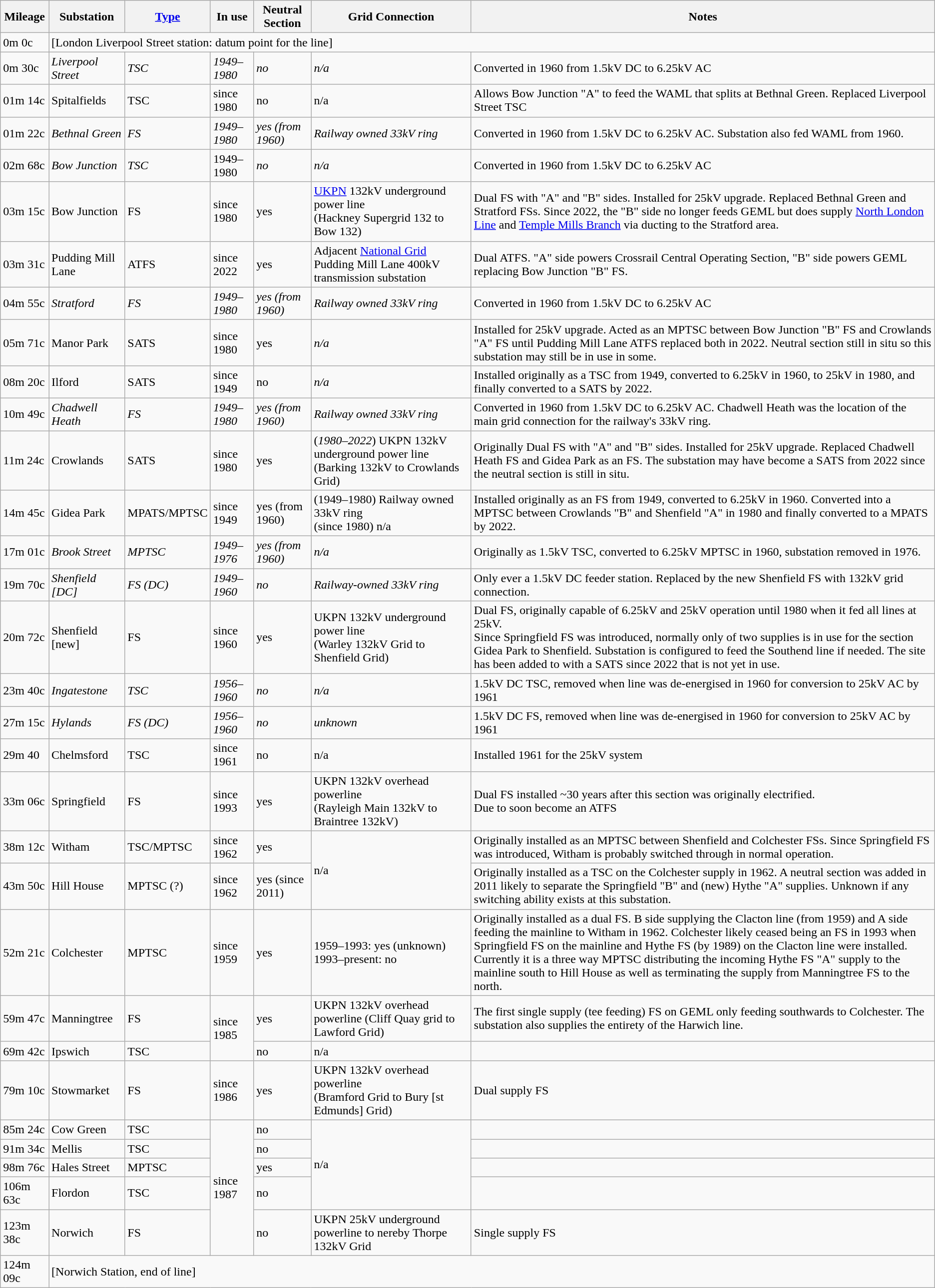<table class="wikitable">
<tr>
<th>Mileage</th>
<th>Substation</th>
<th><a href='#'>Type</a></th>
<th>In use</th>
<th>Neutral Section</th>
<th>Grid Connection</th>
<th>Notes</th>
</tr>
<tr>
<td>0m 0c</td>
<td colspan="6">[London Liverpool Street station: datum point for the line]</td>
</tr>
<tr>
<td>0m 30c</td>
<td><em>Liverpool Street</em></td>
<td><em>TSC</em></td>
<td><em>1949–1980</em></td>
<td><em>no</em></td>
<td><em>n/a</em></td>
<td>Converted in 1960 from 1.5kV DC to 6.25kV AC</td>
</tr>
<tr>
<td>01m 14c</td>
<td>Spitalfields</td>
<td>TSC</td>
<td>since 1980</td>
<td>no</td>
<td>n/a</td>
<td>Allows Bow Junction "A" to feed the WAML that splits at Bethnal Green. Replaced Liverpool Street TSC</td>
</tr>
<tr>
<td>01m 22c</td>
<td><em>Bethnal Green</em></td>
<td><em>FS</em></td>
<td><em>1949–1980</em></td>
<td><em>yes (from 1960)</em></td>
<td><em>Railway owned 33kV ring</em></td>
<td>Converted in 1960 from 1.5kV DC to 6.25kV AC. Substation also fed WAML from 1960.</td>
</tr>
<tr>
<td>02m 68c</td>
<td><em>Bow Junction</em></td>
<td><em>TSC</em></td>
<td>1949–1980</td>
<td><em>no</em></td>
<td><em>n/a</em></td>
<td>Converted in 1960 from 1.5kV DC to 6.25kV AC</td>
</tr>
<tr>
<td>03m 15c</td>
<td>Bow Junction</td>
<td>FS</td>
<td>since 1980</td>
<td>yes</td>
<td><a href='#'>UKPN</a> 132kV underground power line<br>(Hackney Supergrid 132 to Bow 132)</td>
<td>Dual FS with "A" and "B" sides. Installed for 25kV upgrade. Replaced Bethnal Green and Stratford FSs. Since 2022, the "B" side no longer feeds GEML but does supply <a href='#'>North London Line</a> and <a href='#'>Temple Mills Branch</a> via ducting to the Stratford area.</td>
</tr>
<tr>
<td>03m 31c</td>
<td>Pudding Mill Lane</td>
<td>ATFS</td>
<td>since 2022</td>
<td>yes</td>
<td>Adjacent <a href='#'>National Grid</a> Pudding Mill Lane 400kV transmission substation</td>
<td>Dual ATFS. "A" side powers Crossrail Central Operating Section, "B" side powers GEML replacing Bow Junction "B" FS.</td>
</tr>
<tr>
<td>04m 55c</td>
<td><em>Stratford</em></td>
<td><em>FS</em></td>
<td><em>1949–1980</em></td>
<td><em>yes (from 1960)</em></td>
<td><em>Railway owned 33kV ring</em></td>
<td>Converted in 1960 from 1.5kV DC to 6.25kV AC</td>
</tr>
<tr>
<td>05m 71c</td>
<td>Manor Park</td>
<td>SATS</td>
<td>since 1980</td>
<td>yes</td>
<td><em>n/a</em></td>
<td>Installed for 25kV upgrade. Acted as an MPTSC between Bow Junction "B" FS and Crowlands "A" FS until Pudding Mill Lane ATFS replaced both in 2022. Neutral section still in situ so this substation may still be in use in some.</td>
</tr>
<tr>
<td>08m 20c</td>
<td>Ilford</td>
<td>SATS</td>
<td>since 1949</td>
<td>no</td>
<td><em>n/a</em></td>
<td>Installed originally as a TSC from 1949, converted to 6.25kV in 1960, to 25kV in 1980, and finally converted to a SATS by 2022.</td>
</tr>
<tr>
<td>10m 49c</td>
<td><em>Chadwell Heath</em></td>
<td><em>FS</em></td>
<td><em>1949–1980</em></td>
<td><em>yes (from 1960)</em></td>
<td><em>Railway owned 33kV ring</em></td>
<td>Converted in 1960 from 1.5kV DC to 6.25kV AC. Chadwell Heath was the location of the main grid connection for the railway's 33kV ring.</td>
</tr>
<tr>
<td>11m 24c</td>
<td>Crowlands</td>
<td>SATS</td>
<td>since 1980</td>
<td>yes</td>
<td>(<em>1980–2022</em>) UKPN 132kV underground power line<br>(Barking 132kV to Crowlands Grid)</td>
<td>Originally Dual FS with "A" and "B" sides. Installed for 25kV upgrade. Replaced Chadwell Heath FS and Gidea Park as an FS. The substation may have become a SATS from 2022 since the neutral section is still in situ.</td>
</tr>
<tr>
<td>14m 45c</td>
<td>Gidea Park</td>
<td>MPATS/MPTSC</td>
<td>since 1949</td>
<td>yes (from 1960)</td>
<td>(1949–1980) Railway owned 33kV ring<br>(since 1980) n/a</td>
<td>Installed originally as an FS from 1949, converted to 6.25kV in 1960. Converted into a MPTSC between Crowlands "B" and Shenfield "A" in 1980 and finally converted to a MPATS by 2022.</td>
</tr>
<tr>
<td>17m 01c</td>
<td><em>Brook Street</em></td>
<td><em>MPTSC</em></td>
<td><em>1949–1976</em></td>
<td><em>yes (from 1960)</em></td>
<td><em>n/a</em></td>
<td>Originally as 1.5kV TSC, converted to 6.25kV MPTSC in 1960, substation removed in 1976.</td>
</tr>
<tr>
<td>19m 70c</td>
<td><em>Shenfield [DC]</em></td>
<td><em>FS (DC)</em></td>
<td><em>1949–1960</em></td>
<td><em>no</em></td>
<td><em>Railway-owned 33kV ring</em></td>
<td>Only ever a 1.5kV DC feeder station. Replaced by the new Shenfield FS with 132kV grid connection.</td>
</tr>
<tr>
<td>20m 72c</td>
<td>Shenfield [new]</td>
<td>FS</td>
<td>since 1960</td>
<td>yes</td>
<td>UKPN 132kV underground power line<br>(Warley 132kV Grid to Shenfield Grid)</td>
<td>Dual FS, originally capable of 6.25kV and 25kV operation until 1980 when it fed all lines at 25kV.<br>Since Springfield FS was introduced, normally only of two supplies is in use for the section Gidea Park to Shenfield. Substation is configured to feed the Southend line if needed.
The site has been added to with a SATS since 2022 that is not yet in use.</td>
</tr>
<tr>
<td>23m 40c</td>
<td><em>Ingatestone</em></td>
<td><em>TSC</em></td>
<td><em>1956–1960</em></td>
<td><em>no</em></td>
<td><em>n/a</em></td>
<td>1.5kV DC TSC, removed when line was de-energised in 1960 for conversion to 25kV AC by 1961</td>
</tr>
<tr>
<td>27m 15c</td>
<td><em>Hylands</em></td>
<td><em>FS (DC)</em></td>
<td><em>1956–1960</em></td>
<td><em>no</em></td>
<td><em>unknown</em></td>
<td>1.5kV DC FS, removed when line was de-energised in 1960 for conversion to 25kV AC by 1961</td>
</tr>
<tr>
<td>29m 40</td>
<td>Chelmsford</td>
<td>TSC</td>
<td>since 1961</td>
<td>no</td>
<td>n/a</td>
<td>Installed 1961 for the 25kV system</td>
</tr>
<tr>
<td>33m 06c</td>
<td>Springfield</td>
<td>FS</td>
<td>since 1993</td>
<td>yes</td>
<td>UKPN 132kV overhead powerline<br>(Rayleigh Main 132kV to Braintree 132kV)</td>
<td>Dual FS installed ~30 years after this section was originally electrified.<br>Due to soon become an ATFS</td>
</tr>
<tr>
<td>38m 12c</td>
<td>Witham</td>
<td>TSC/MPTSC</td>
<td>since 1962</td>
<td>yes</td>
<td rowspan="2">n/a</td>
<td>Originally installed as an MPTSC between Shenfield and Colchester FSs. Since Springfield FS was introduced, Witham is probably switched through in normal operation.</td>
</tr>
<tr>
<td>43m 50c</td>
<td>Hill House</td>
<td>MPTSC (?)</td>
<td>since 1962</td>
<td>yes (since 2011)</td>
<td>Originally installed as a TSC on the Colchester supply in 1962. A neutral section was added in 2011 likely to separate the Springfield "B" and (new) Hythe "A" supplies. Unknown if any switching ability exists at this substation.</td>
</tr>
<tr>
<td>52m 21c</td>
<td>Colchester</td>
<td>MPTSC</td>
<td>since 1959</td>
<td>yes</td>
<td>1959–1993: yes (unknown)<br>1993–present: no</td>
<td>Originally installed as a dual FS. B side supplying the Clacton line (from 1959) and A side feeding the mainline to Witham in 1962. Colchester likely ceased being an FS in 1993 when Springfield FS on the mainline and Hythe FS (by 1989) on the Clacton line were installed.<br>Currently it is a three way MPTSC distributing the incoming Hythe FS "A" supply to the mainline south to Hill House as well as terminating the supply from Manningtree FS to the north.</td>
</tr>
<tr>
<td>59m 47c</td>
<td>Manningtree</td>
<td>FS</td>
<td rowspan="2">since 1985</td>
<td>yes</td>
<td>UKPN 132kV overhead powerline (Cliff Quay grid to Lawford Grid)</td>
<td>The first single supply (tee feeding) FS on GEML only feeding southwards to Colchester. The substation also supplies the entirety of the Harwich line.</td>
</tr>
<tr>
<td>69m 42c</td>
<td>Ipswich</td>
<td>TSC</td>
<td>no</td>
<td>n/a</td>
<td></td>
</tr>
<tr>
<td>79m 10c</td>
<td>Stowmarket</td>
<td>FS</td>
<td>since 1986</td>
<td>yes</td>
<td>UKPN 132kV overhead powerline<br>(Bramford Grid to Bury [st Edmunds] Grid)</td>
<td>Dual supply FS</td>
</tr>
<tr>
<td>85m 24c</td>
<td>Cow Green</td>
<td>TSC</td>
<td rowspan="5">since 1987</td>
<td>no</td>
<td rowspan="4">n/a</td>
<td></td>
</tr>
<tr>
<td>91m 34c</td>
<td>Mellis</td>
<td>TSC</td>
<td>no</td>
<td></td>
</tr>
<tr>
<td>98m 76c</td>
<td>Hales Street</td>
<td>MPTSC</td>
<td>yes</td>
<td></td>
</tr>
<tr>
<td>106m 63c</td>
<td>Flordon</td>
<td>TSC</td>
<td>no</td>
<td></td>
</tr>
<tr>
<td>123m 38c</td>
<td>Norwich</td>
<td>FS</td>
<td>no</td>
<td>UKPN 25kV underground powerline to nereby Thorpe 132kV Grid</td>
<td>Single supply FS</td>
</tr>
<tr>
<td>124m 09c</td>
<td colspan="6">[Norwich Station, end of line]</td>
</tr>
</table>
